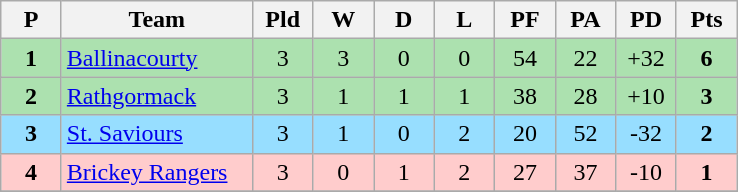<table class="wikitable" style="text-align: center;">
<tr>
<th width=33>P</th>
<th width=120>Team</th>
<th width=33>Pld</th>
<th width=33>W</th>
<th width=33>D</th>
<th width=33>L</th>
<th width=33>PF</th>
<th width=33>PA</th>
<th width=33>PD</th>
<th width=33>Pts</th>
</tr>
<tr style="background: #ACE1AF;">
<td><strong>1</strong></td>
<td align="left"><a href='#'>Ballinacourty</a></td>
<td>3</td>
<td>3</td>
<td>0</td>
<td>0</td>
<td>54</td>
<td>22</td>
<td>+32</td>
<td><strong>6</strong></td>
</tr>
<tr style="background: #ACE1AF;">
<td><strong>2</strong></td>
<td align="left"><a href='#'>Rathgormack</a></td>
<td>3</td>
<td>1</td>
<td>1</td>
<td>1</td>
<td>38</td>
<td>28</td>
<td>+10</td>
<td><strong>3</strong></td>
</tr>
<tr style="background: #97DEFF;">
<td><strong>3</strong></td>
<td align="left"><a href='#'>St. Saviours</a></td>
<td>3</td>
<td>1</td>
<td>0</td>
<td>2</td>
<td>20</td>
<td>52</td>
<td>-32</td>
<td><strong>2</strong></td>
</tr>
<tr style="background:#FFCCCC">
<td><strong>4</strong></td>
<td align="left"><a href='#'>Brickey Rangers</a></td>
<td>3</td>
<td>0</td>
<td>1</td>
<td>2</td>
<td>27</td>
<td>37</td>
<td>-10</td>
<td><strong>1</strong></td>
</tr>
<tr style="background:#FFCCCC">
</tr>
</table>
